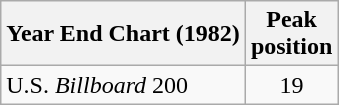<table class="wikitable">
<tr>
<th>Year End Chart (1982)</th>
<th>Peak<br>position</th>
</tr>
<tr>
<td>U.S. <em>Billboard</em> 200</td>
<td align="center">19</td>
</tr>
</table>
